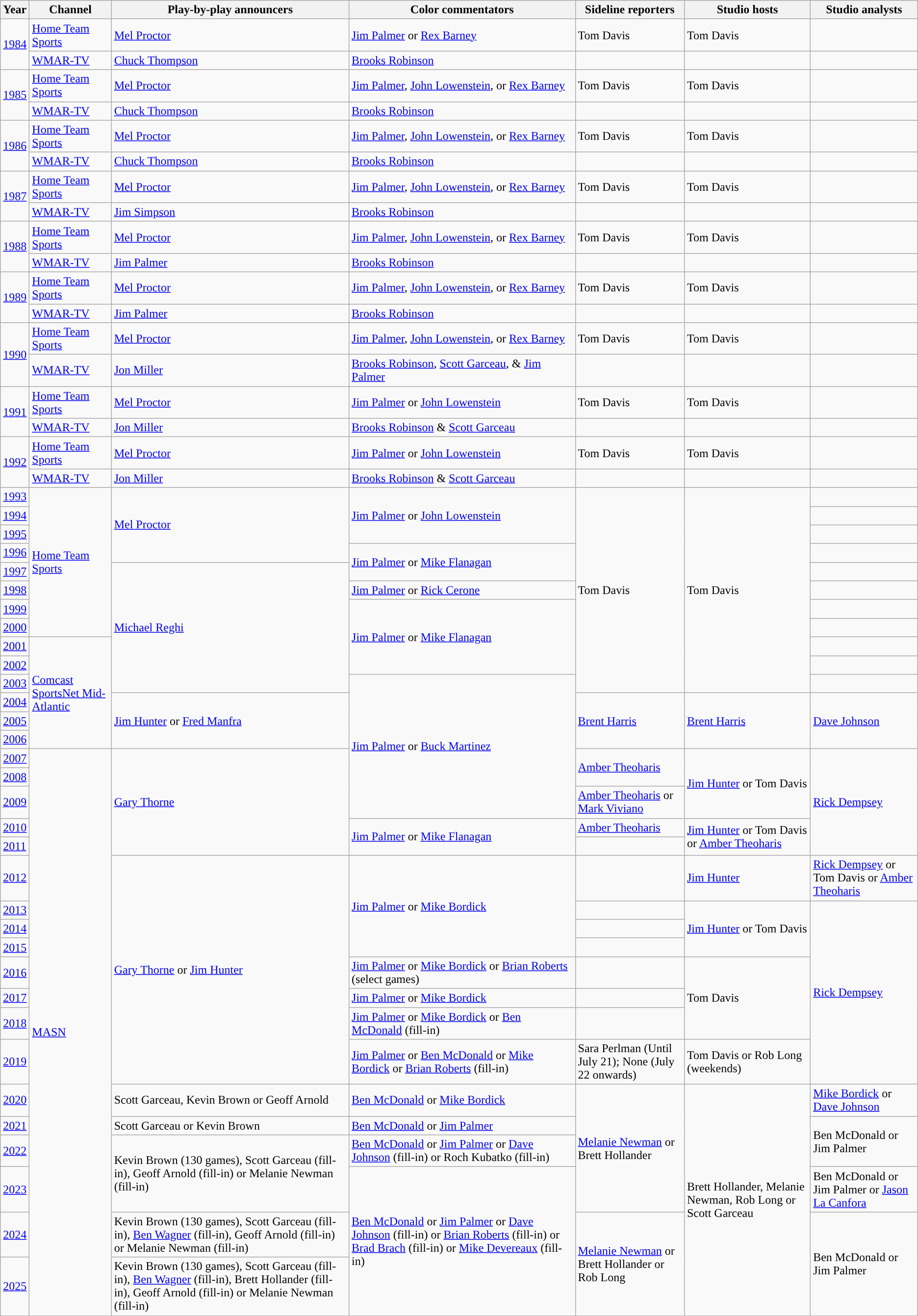<table class="wikitable">
<tr>
<th>Year</th>
<th>Channel</th>
<th>Play-by-play announcers</th>
<th>Color commentators</th>
<th>Sideline reporters</th>
<th>Studio hosts</th>
<th>Studio analysts</th>
</tr>
<tr>
<td rowspan=2><a href='#'>1984</a></td>
<td><a href='#'>Home Team Sports</a></td>
<td><a href='#'>Mel Proctor</a></td>
<td><a href='#'>Jim Palmer</a> or <a href='#'>Rex Barney</a></td>
<td>Tom Davis</td>
<td>Tom Davis</td>
<td></td>
</tr>
<tr>
<td><a href='#'>WMAR-TV</a></td>
<td><a href='#'>Chuck Thompson</a></td>
<td><a href='#'>Brooks Robinson</a></td>
<td></td>
<td></td>
<td></td>
</tr>
<tr>
<td rowspan=2><a href='#'>1985</a></td>
<td><a href='#'>Home Team Sports</a></td>
<td><a href='#'>Mel Proctor</a></td>
<td><a href='#'>Jim Palmer</a>, <a href='#'>John Lowenstein</a>, or <a href='#'>Rex Barney</a></td>
<td>Tom Davis</td>
<td>Tom Davis</td>
<td></td>
</tr>
<tr>
<td><a href='#'>WMAR-TV</a></td>
<td><a href='#'>Chuck Thompson</a></td>
<td><a href='#'>Brooks Robinson</a></td>
<td></td>
<td></td>
<td></td>
</tr>
<tr>
<td rowspan=2><a href='#'>1986</a></td>
<td><a href='#'>Home Team Sports</a></td>
<td><a href='#'>Mel Proctor</a></td>
<td><a href='#'>Jim Palmer</a>, <a href='#'>John Lowenstein</a>, or <a href='#'>Rex Barney</a></td>
<td>Tom Davis</td>
<td>Tom Davis</td>
<td></td>
</tr>
<tr>
<td><a href='#'>WMAR-TV</a></td>
<td><a href='#'>Chuck Thompson</a></td>
<td><a href='#'>Brooks Robinson</a></td>
<td></td>
<td></td>
<td></td>
</tr>
<tr>
<td rowspan=2><a href='#'>1987</a></td>
<td><a href='#'>Home Team Sports</a></td>
<td><a href='#'>Mel Proctor</a></td>
<td><a href='#'>Jim Palmer</a>, <a href='#'>John Lowenstein</a>, or <a href='#'>Rex Barney</a></td>
<td>Tom Davis</td>
<td>Tom Davis</td>
<td></td>
</tr>
<tr>
<td><a href='#'>WMAR-TV</a></td>
<td><a href='#'>Jim Simpson</a></td>
<td><a href='#'>Brooks Robinson</a></td>
<td></td>
<td></td>
<td></td>
</tr>
<tr>
<td rowspan=2><a href='#'>1988</a></td>
<td><a href='#'>Home Team Sports</a></td>
<td><a href='#'>Mel Proctor</a></td>
<td><a href='#'>Jim Palmer</a>, <a href='#'>John Lowenstein</a>, or <a href='#'>Rex Barney</a></td>
<td>Tom Davis</td>
<td>Tom Davis</td>
<td></td>
</tr>
<tr>
<td><a href='#'>WMAR-TV</a></td>
<td><a href='#'>Jim Palmer</a></td>
<td><a href='#'>Brooks Robinson</a></td>
<td></td>
<td></td>
<td></td>
</tr>
<tr>
<td rowspan=2><a href='#'>1989</a></td>
<td><a href='#'>Home Team Sports</a></td>
<td><a href='#'>Mel Proctor</a></td>
<td><a href='#'>Jim Palmer</a>, <a href='#'>John Lowenstein</a>, or <a href='#'>Rex Barney</a></td>
<td>Tom Davis</td>
<td>Tom Davis</td>
<td></td>
</tr>
<tr>
<td><a href='#'>WMAR-TV</a></td>
<td><a href='#'>Jim Palmer</a></td>
<td><a href='#'>Brooks Robinson</a></td>
<td></td>
<td></td>
<td></td>
</tr>
<tr>
<td rowspan=2><a href='#'>1990</a></td>
<td><a href='#'>Home Team Sports</a></td>
<td><a href='#'>Mel Proctor</a></td>
<td><a href='#'>Jim Palmer</a>, <a href='#'>John Lowenstein</a>, or <a href='#'>Rex Barney</a></td>
<td>Tom Davis</td>
<td>Tom Davis</td>
<td></td>
</tr>
<tr>
<td><a href='#'>WMAR-TV</a></td>
<td><a href='#'>Jon Miller</a></td>
<td><a href='#'>Brooks Robinson</a>, <a href='#'>Scott Garceau</a>, & <a href='#'>Jim Palmer</a></td>
<td></td>
<td></td>
<td></td>
</tr>
<tr>
<td rowspan=2><a href='#'>1991</a></td>
<td><a href='#'>Home Team Sports</a></td>
<td><a href='#'>Mel Proctor</a></td>
<td><a href='#'>Jim Palmer</a> or <a href='#'>John Lowenstein</a></td>
<td>Tom Davis</td>
<td>Tom Davis</td>
<td></td>
</tr>
<tr>
<td><a href='#'>WMAR-TV</a></td>
<td><a href='#'>Jon Miller</a></td>
<td><a href='#'>Brooks Robinson</a> & <a href='#'>Scott Garceau</a></td>
<td></td>
<td></td>
<td></td>
</tr>
<tr>
<td rowspan=2><a href='#'>1992</a></td>
<td><a href='#'>Home Team Sports</a></td>
<td><a href='#'>Mel Proctor</a></td>
<td><a href='#'>Jim Palmer</a> or <a href='#'>John Lowenstein</a></td>
<td>Tom Davis</td>
<td>Tom Davis</td>
<td></td>
</tr>
<tr>
<td><a href='#'>WMAR-TV</a></td>
<td><a href='#'>Jon Miller</a></td>
<td><a href='#'>Brooks Robinson</a> & <a href='#'>Scott Garceau</a></td>
<td></td>
<td></td>
<td></td>
</tr>
<tr>
<td><a href='#'>1993</a></td>
<td rowspan=8><a href='#'>Home Team Sports</a></td>
<td rowspan=4><a href='#'>Mel Proctor</a></td>
<td rowspan=3><a href='#'>Jim Palmer</a> or <a href='#'>John Lowenstein</a></td>
<td rowspan=11>Tom Davis</td>
<td rowspan=11>Tom Davis</td>
<td></td>
</tr>
<tr>
<td><a href='#'>1994</a></td>
<td></td>
</tr>
<tr>
<td><a href='#'>1995</a></td>
<td></td>
</tr>
<tr>
<td><a href='#'>1996</a></td>
<td rowspan=2><a href='#'>Jim Palmer</a> or <a href='#'>Mike Flanagan</a></td>
<td></td>
</tr>
<tr>
<td><a href='#'>1997</a></td>
<td rowspan=7><a href='#'>Michael Reghi</a></td>
<td></td>
</tr>
<tr>
<td><a href='#'>1998</a></td>
<td><a href='#'>Jim Palmer</a> or <a href='#'>Rick Cerone</a></td>
<td></td>
</tr>
<tr>
<td><a href='#'>1999</a></td>
<td rowspan=4><a href='#'>Jim Palmer</a> or <a href='#'>Mike Flanagan</a></td>
<td></td>
</tr>
<tr>
<td><a href='#'>2000</a></td>
<td></td>
</tr>
<tr>
<td><a href='#'>2001</a></td>
<td rowspan=6><a href='#'>Comcast SportsNet Mid-Atlantic</a></td>
<td></td>
</tr>
<tr>
<td><a href='#'>2002</a></td>
<td></td>
</tr>
<tr>
<td><a href='#'>2003</a></td>
<td rowspan=7><a href='#'>Jim Palmer</a> or <a href='#'>Buck Martinez</a></td>
<td></td>
</tr>
<tr>
<td><a href='#'>2004</a></td>
<td rowspan=3><a href='#'>Jim Hunter</a> or <a href='#'>Fred Manfra</a></td>
<td rowspan=3><a href='#'>Brent Harris</a></td>
<td rowspan=3><a href='#'>Brent Harris</a></td>
<td rowspan=3><a href='#'>Dave Johnson</a></td>
</tr>
<tr>
<td><a href='#'>2005</a></td>
</tr>
<tr>
<td><a href='#'>2006</a></td>
</tr>
<tr>
<td><a href='#'>2007</a></td>
<td rowspan=19><a href='#'>MASN</a></td>
<td rowspan=5><a href='#'>Gary Thorne</a></td>
<td rowspan=2><a href='#'>Amber Theoharis</a></td>
<td rowspan=3><a href='#'>Jim Hunter</a> or Tom Davis</td>
<td rowspan=5><a href='#'>Rick Dempsey</a></td>
</tr>
<tr>
<td><a href='#'>2008</a></td>
</tr>
<tr>
<td><a href='#'>2009</a></td>
<td><a href='#'>Amber Theoharis</a> or <a href='#'>Mark Viviano</a></td>
</tr>
<tr>
<td><a href='#'>2010</a></td>
<td rowspan=2><a href='#'>Jim Palmer</a> or <a href='#'>Mike Flanagan</a></td>
<td><a href='#'>Amber Theoharis</a></td>
<td rowspan=2><a href='#'>Jim Hunter</a> or Tom Davis or <a href='#'>Amber Theoharis</a></td>
</tr>
<tr>
<td><a href='#'>2011</a></td>
<td></td>
</tr>
<tr>
<td><a href='#'>2012</a></td>
<td rowspan=8><a href='#'>Gary Thorne</a> or <a href='#'>Jim Hunter</a></td>
<td rowspan=4><a href='#'>Jim Palmer</a> or <a href='#'>Mike Bordick</a></td>
<td></td>
<td><a href='#'>Jim Hunter</a></td>
<td><a href='#'>Rick Dempsey</a> or Tom Davis or <a href='#'>Amber Theoharis</a></td>
</tr>
<tr>
<td><a href='#'>2013</a></td>
<td></td>
<td rowspan=3><a href='#'>Jim Hunter</a> or Tom Davis</td>
<td rowspan=7><a href='#'>Rick Dempsey</a></td>
</tr>
<tr>
<td><a href='#'>2014</a></td>
<td></td>
</tr>
<tr>
<td><a href='#'>2015</a></td>
<td></td>
</tr>
<tr>
<td><a href='#'>2016</a></td>
<td><a href='#'>Jim Palmer</a> or <a href='#'>Mike Bordick</a> or <a href='#'>Brian Roberts</a> (select games)</td>
<td></td>
<td rowspan=3>Tom Davis</td>
</tr>
<tr>
<td><a href='#'>2017</a></td>
<td><a href='#'>Jim Palmer</a> or <a href='#'>Mike Bordick</a></td>
<td></td>
</tr>
<tr>
<td><a href='#'>2018</a></td>
<td><a href='#'>Jim Palmer</a> or <a href='#'>Mike Bordick</a> or <a href='#'>Ben McDonald</a> (fill-in)</td>
<td></td>
</tr>
<tr>
<td><a href='#'>2019</a></td>
<td><a href='#'>Jim Palmer</a> or <a href='#'>Ben McDonald</a> or <a href='#'>Mike Bordick</a> or <a href='#'>Brian Roberts</a> (fill-in)</td>
<td>Sara Perlman (Until July 21); None (July 22 onwards)</td>
<td>Tom Davis or Rob Long (weekends)</td>
</tr>
<tr>
<td><a href='#'>2020</a></td>
<td>Scott Garceau, Kevin Brown or Geoff Arnold</td>
<td><a href='#'>Ben McDonald</a> or <a href='#'>Mike Bordick</a></td>
<td rowspan=4><a href='#'>Melanie Newman</a> or Brett Hollander</td>
<td rowspan=6>Brett Hollander, Melanie Newman, Rob Long or Scott Garceau</td>
<td><a href='#'>Mike Bordick</a> or <a href='#'>Dave Johnson</a></td>
</tr>
<tr>
<td><a href='#'>2021</a></td>
<td rowspan=1>Scott Garceau or Kevin Brown</td>
<td rowspan=1><a href='#'>Ben McDonald</a> or <a href='#'>Jim Palmer</a></td>
<td rowspan=2>Ben McDonald or Jim Palmer</td>
</tr>
<tr>
<td><a href='#'>2022</a></td>
<td rowspan=2>Kevin Brown (130 games), Scott Garceau (fill-in), Geoff Arnold (fill-in) or Melanie Newman (fill-in)</td>
<td><a href='#'>Ben McDonald</a> or <a href='#'>Jim Palmer</a> or <a href='#'>Dave Johnson</a> (fill-in) or Roch Kubatko (fill-in)</td>
</tr>
<tr>
<td><a href='#'>2023</a></td>
<td rowspan=3><a href='#'>Ben McDonald</a> or <a href='#'>Jim Palmer</a> or <a href='#'>Dave Johnson</a> (fill-in) or <a href='#'>Brian Roberts</a> (fill-in) or <a href='#'>Brad Brach</a> (fill-in) or <a href='#'>Mike Devereaux</a> (fill-in)</td>
<td rowspan=1>Ben McDonald or Jim Palmer or <a href='#'>Jason La Canfora</a></td>
</tr>
<tr>
<td><a href='#'>2024</a></td>
<td>Kevin Brown (130 games), Scott Garceau (fill-in), <a href='#'>Ben Wagner</a> (fill-in), Geoff Arnold (fill-in) or Melanie Newman (fill-in)</td>
<td rowspan=2><a href='#'>Melanie Newman</a> or Brett Hollander or Rob Long</td>
<td rowspan=2>Ben McDonald or Jim Palmer</td>
</tr>
<tr>
<td><a href='#'>2025</a></td>
<td>Kevin Brown (130 games), Scott Garceau (fill-in), <a href='#'>Ben Wagner</a> (fill-in), Brett Hollander (fill-in), Geoff Arnold (fill-in) or Melanie Newman (fill-in)</td>
</tr>
<tr>
</tr>
</table>
